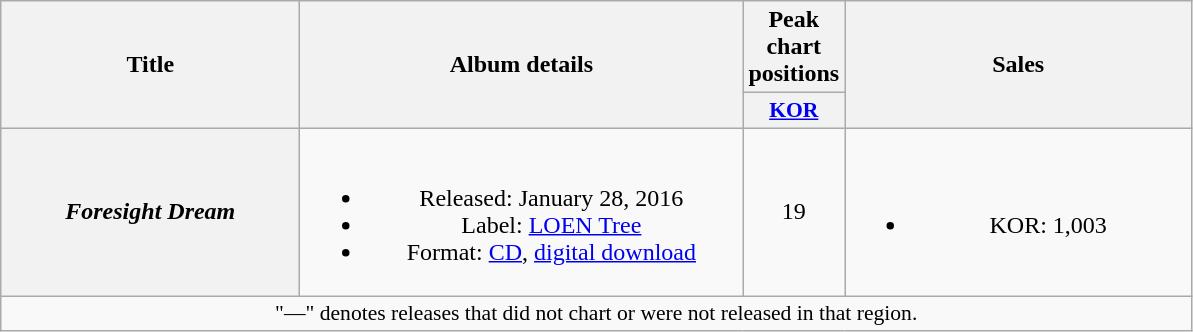<table class="wikitable plainrowheaders" style="text-align:center;">
<tr>
<th rowspan="2" style="width:12em;">Title</th>
<th rowspan="2" style="width:18em;">Album details</th>
<th colspan="1">Peak chart positions</th>
<th rowspan="2" style="width:14em;">Sales</th>
</tr>
<tr>
<th scope="col" style="width:3em;font-size:90%;"><a href='#'>KOR</a><br></th>
</tr>
<tr>
<th scope="row"><em>Foresight Dream</em></th>
<td><br><ul><li>Released: January 28, 2016</li><li>Label: <a href='#'>LOEN Tree</a></li><li>Format: <a href='#'>CD</a>, <a href='#'>digital download</a></li></ul></td>
<td>19</td>
<td><br><ul><li>KOR: 1,003</li></ul></td>
</tr>
<tr>
<td colspan="4" style="font-size:90%">"—" denotes releases that did not chart or were not released in that region.</td>
</tr>
</table>
